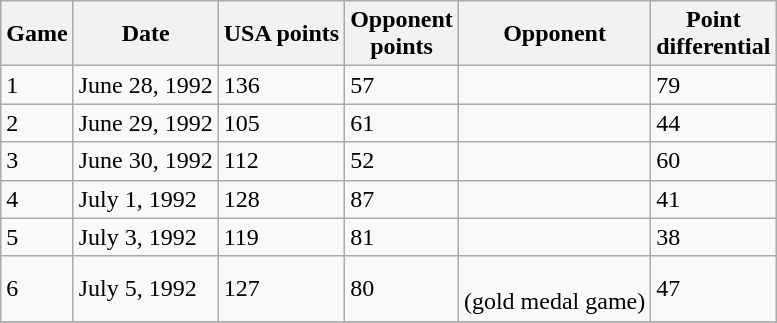<table class="wikitable sortable">
<tr>
<th>Game</th>
<th>Date</th>
<th>USA points</th>
<th>Opponent <br> points</th>
<th>Opponent</th>
<th>Point <br> differential</th>
</tr>
<tr>
<td>1</td>
<td>June 28, 1992</td>
<td>136</td>
<td>57</td>
<td></td>
<td>79</td>
</tr>
<tr>
<td>2</td>
<td>June 29, 1992</td>
<td>105</td>
<td>61</td>
<td></td>
<td>44</td>
</tr>
<tr>
<td>3</td>
<td>June 30, 1992</td>
<td>112</td>
<td>52</td>
<td></td>
<td>60</td>
</tr>
<tr>
<td>4</td>
<td>July 1, 1992</td>
<td>128</td>
<td>87</td>
<td></td>
<td>41</td>
</tr>
<tr>
<td>5</td>
<td>July 3, 1992</td>
<td>119</td>
<td>81</td>
<td></td>
<td>38</td>
</tr>
<tr>
<td>6</td>
<td>July 5, 1992</td>
<td>127</td>
<td>80</td>
<td><br>(gold medal game)</td>
<td>47</td>
</tr>
<tr>
</tr>
</table>
